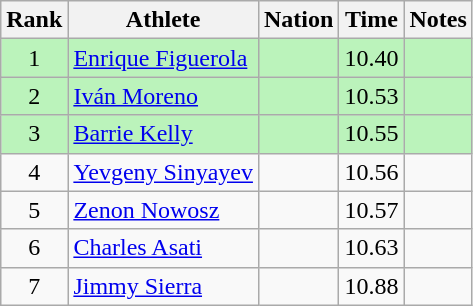<table class="wikitable sortable" style="text-align:center">
<tr>
<th>Rank</th>
<th>Athlete</th>
<th>Nation</th>
<th>Time</th>
<th>Notes</th>
</tr>
<tr bgcolor=bbf3bb>
<td>1</td>
<td align=left><a href='#'>Enrique Figuerola</a></td>
<td align=left></td>
<td>10.40</td>
<td></td>
</tr>
<tr bgcolor=bbf3bb>
<td>2</td>
<td align=left><a href='#'>Iván Moreno</a></td>
<td align=left></td>
<td>10.53</td>
<td></td>
</tr>
<tr bgcolor=bbf3bb>
<td>3</td>
<td align=left><a href='#'>Barrie Kelly</a></td>
<td align=left></td>
<td>10.55</td>
<td></td>
</tr>
<tr>
<td>4</td>
<td align=left><a href='#'>Yevgeny Sinyayev</a></td>
<td align=left></td>
<td>10.56</td>
<td></td>
</tr>
<tr>
<td>5</td>
<td align=left><a href='#'>Zenon Nowosz</a></td>
<td align=left></td>
<td>10.57</td>
<td></td>
</tr>
<tr>
<td>6</td>
<td align=left><a href='#'>Charles Asati</a></td>
<td align=left></td>
<td>10.63</td>
<td></td>
</tr>
<tr>
<td>7</td>
<td align=left><a href='#'>Jimmy Sierra</a></td>
<td align=left></td>
<td>10.88</td>
<td></td>
</tr>
</table>
